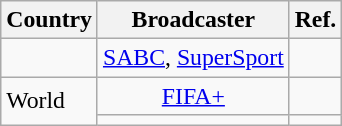<table class="wikitable plainrowheaders" style="font-size:99%; text-align:center;">
<tr>
<th>Country</th>
<th>Broadcaster</th>
<th>Ref.</th>
</tr>
<tr>
<td align="left"></td>
<td><a href='#'>SABC</a>, <a href='#'>SuperSport</a></td>
<td></td>
</tr>
<tr>
<td align="left" rowspan=2> World</td>
<td><a href='#'>FIFA+</a></td>
<td></td>
</tr>
<tr>
<td></td>
<td></td>
</tr>
</table>
